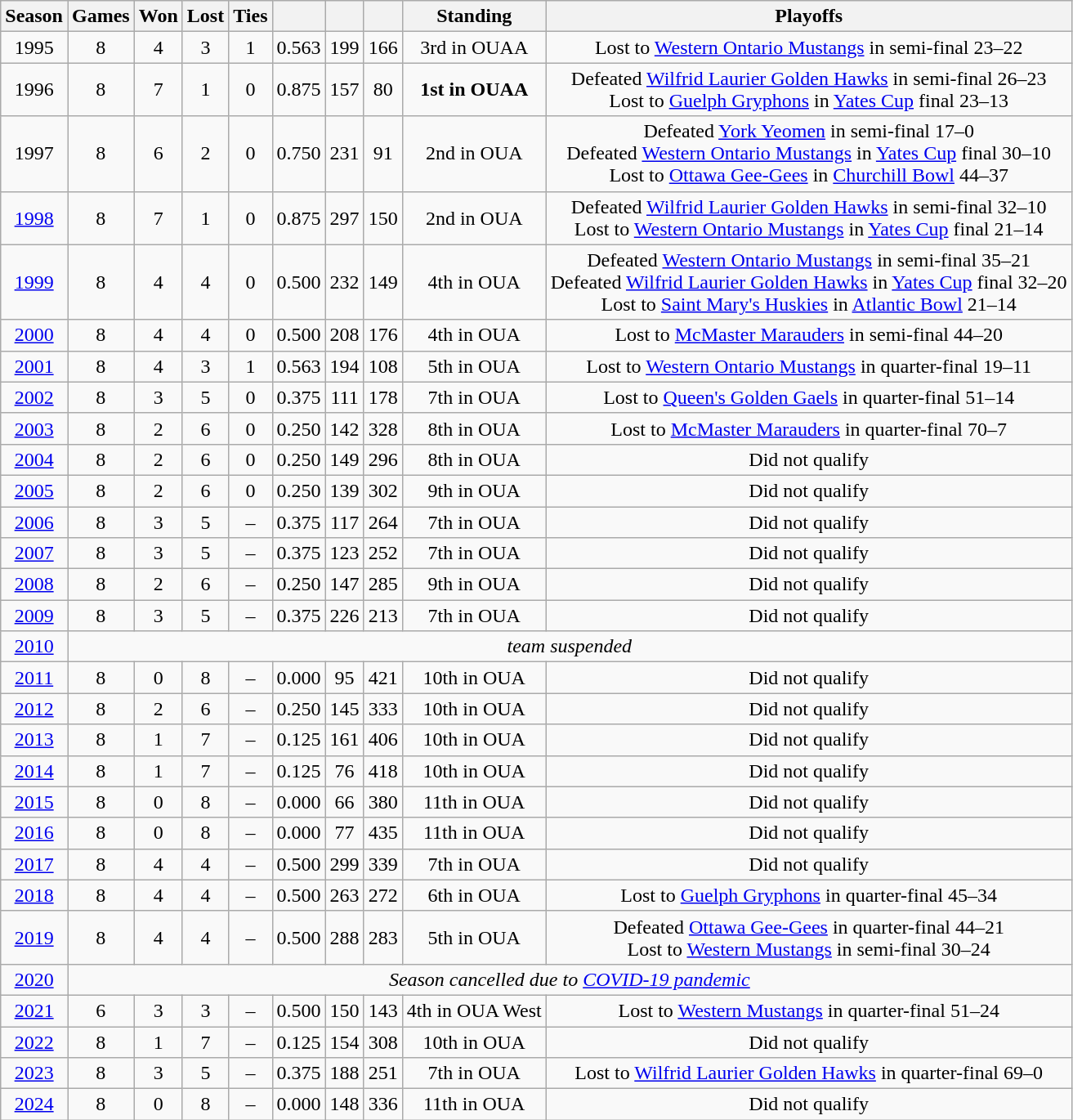<table class="wikitable" style="text-align:center">
<tr>
<th>Season</th>
<th>Games</th>
<th>Won</th>
<th>Lost</th>
<th>Ties</th>
<th></th>
<th></th>
<th></th>
<th>Standing</th>
<th>Playoffs</th>
</tr>
<tr align="center">
<td>1995</td>
<td>8</td>
<td>4</td>
<td>3</td>
<td>1</td>
<td>0.563</td>
<td>199</td>
<td>166</td>
<td>3rd in OUAA</td>
<td>Lost to <a href='#'>Western Ontario Mustangs</a> in semi-final 23–22</td>
</tr>
<tr align="center">
<td>1996</td>
<td>8</td>
<td>7</td>
<td>1</td>
<td>0</td>
<td>0.875</td>
<td>157</td>
<td>80</td>
<td><strong>1st in OUAA</strong></td>
<td>Defeated <a href='#'>Wilfrid Laurier Golden Hawks</a> in semi-final 26–23<br>Lost to <a href='#'>Guelph Gryphons</a> in <a href='#'>Yates Cup</a> final 23–13</td>
</tr>
<tr align="center">
<td>1997</td>
<td>8</td>
<td>6</td>
<td>2</td>
<td>0</td>
<td>0.750</td>
<td>231</td>
<td>91</td>
<td>2nd in OUA</td>
<td>Defeated <a href='#'>York Yeomen</a> in semi-final 17–0<br>Defeated <a href='#'>Western Ontario Mustangs</a> in <a href='#'>Yates Cup</a> final 30–10<br>Lost to <a href='#'>Ottawa Gee-Gees</a> in <a href='#'>Churchill Bowl</a> 44–37</td>
</tr>
<tr align="center">
<td><a href='#'>1998</a></td>
<td>8</td>
<td>7</td>
<td>1</td>
<td>0</td>
<td>0.875</td>
<td>297</td>
<td>150</td>
<td>2nd in OUA</td>
<td>Defeated <a href='#'>Wilfrid Laurier Golden Hawks</a> in semi-final 32–10<br>Lost to <a href='#'>Western Ontario Mustangs</a> in <a href='#'>Yates Cup</a> final 21–14</td>
</tr>
<tr align="center">
<td><a href='#'>1999</a></td>
<td>8</td>
<td>4</td>
<td>4</td>
<td>0</td>
<td>0.500</td>
<td>232</td>
<td>149</td>
<td>4th in OUA</td>
<td>Defeated <a href='#'>Western Ontario Mustangs</a> in semi-final 35–21<br>Defeated <a href='#'>Wilfrid Laurier Golden Hawks</a> in <a href='#'>Yates Cup</a> final 32–20<br>Lost to <a href='#'>Saint Mary's Huskies</a> in <a href='#'>Atlantic Bowl</a> 21–14</td>
</tr>
<tr align="center">
<td><a href='#'>2000</a></td>
<td>8</td>
<td>4</td>
<td>4</td>
<td>0</td>
<td>0.500</td>
<td>208</td>
<td>176</td>
<td>4th in OUA</td>
<td>Lost to <a href='#'>McMaster Marauders</a> in semi-final 44–20</td>
</tr>
<tr align="center">
<td><a href='#'>2001</a></td>
<td>8</td>
<td>4</td>
<td>3</td>
<td>1</td>
<td>0.563</td>
<td>194</td>
<td>108</td>
<td>5th in OUA</td>
<td>Lost to <a href='#'>Western Ontario Mustangs</a> in quarter-final 19–11</td>
</tr>
<tr align="center">
<td><a href='#'>2002</a></td>
<td>8</td>
<td>3</td>
<td>5</td>
<td>0</td>
<td>0.375</td>
<td>111</td>
<td>178</td>
<td>7th in OUA</td>
<td>Lost to <a href='#'>Queen's Golden Gaels</a> in quarter-final 51–14</td>
</tr>
<tr align="center">
<td><a href='#'>2003</a></td>
<td>8</td>
<td>2</td>
<td>6</td>
<td>0</td>
<td>0.250</td>
<td>142</td>
<td>328</td>
<td>8th in OUA</td>
<td>Lost to <a href='#'>McMaster Marauders</a> in quarter-final 70–7</td>
</tr>
<tr align="center">
<td><a href='#'>2004</a></td>
<td>8</td>
<td>2</td>
<td>6</td>
<td>0</td>
<td>0.250</td>
<td>149</td>
<td>296</td>
<td>8th in OUA</td>
<td>Did not qualify</td>
</tr>
<tr align="center">
<td><a href='#'>2005</a></td>
<td>8</td>
<td>2</td>
<td>6</td>
<td>0</td>
<td>0.250</td>
<td>139</td>
<td>302</td>
<td>9th in OUA</td>
<td>Did not qualify</td>
</tr>
<tr align="center">
<td><a href='#'>2006</a></td>
<td>8</td>
<td>3</td>
<td>5</td>
<td>–</td>
<td>0.375</td>
<td>117</td>
<td>264</td>
<td>7th in OUA</td>
<td>Did not qualify</td>
</tr>
<tr align="center">
<td><a href='#'>2007</a></td>
<td>8</td>
<td>3</td>
<td>5</td>
<td>–</td>
<td>0.375</td>
<td>123</td>
<td>252</td>
<td>7th in OUA</td>
<td>Did not qualify</td>
</tr>
<tr align="center">
<td><a href='#'>2008</a></td>
<td>8</td>
<td>2</td>
<td>6</td>
<td>–</td>
<td>0.250</td>
<td>147</td>
<td>285</td>
<td>9th in OUA</td>
<td>Did not qualify</td>
</tr>
<tr align="center">
<td><a href='#'>2009</a></td>
<td>8</td>
<td>3</td>
<td>5</td>
<td>–</td>
<td>0.375</td>
<td>226</td>
<td>213</td>
<td>7th in OUA</td>
<td>Did not qualify</td>
</tr>
<tr align="center">
<td><a href='#'>2010</a></td>
<td colspan="9"><em>team suspended</em></td>
</tr>
<tr align="center">
<td><a href='#'>2011</a></td>
<td>8</td>
<td>0</td>
<td>8</td>
<td>–</td>
<td>0.000</td>
<td>95</td>
<td>421</td>
<td>10th in OUA</td>
<td>Did not qualify</td>
</tr>
<tr align="center">
<td><a href='#'>2012</a></td>
<td>8</td>
<td>2</td>
<td>6</td>
<td>–</td>
<td>0.250</td>
<td>145</td>
<td>333</td>
<td>10th in OUA</td>
<td>Did not qualify</td>
</tr>
<tr align="center">
<td><a href='#'>2013</a></td>
<td>8</td>
<td>1</td>
<td>7</td>
<td>–</td>
<td>0.125</td>
<td>161</td>
<td>406</td>
<td>10th in OUA</td>
<td>Did not qualify</td>
</tr>
<tr align="center">
<td><a href='#'>2014</a></td>
<td>8</td>
<td>1</td>
<td>7</td>
<td>–</td>
<td>0.125</td>
<td>76</td>
<td>418</td>
<td>10th in OUA</td>
<td>Did not qualify</td>
</tr>
<tr align="center">
<td><a href='#'>2015</a></td>
<td>8</td>
<td>0</td>
<td>8</td>
<td>–</td>
<td>0.000</td>
<td>66</td>
<td>380</td>
<td>11th in OUA</td>
<td>Did not qualify</td>
</tr>
<tr align="center">
<td><a href='#'>2016</a></td>
<td>8</td>
<td>0</td>
<td>8</td>
<td>–</td>
<td>0.000</td>
<td>77</td>
<td>435</td>
<td>11th in OUA</td>
<td>Did not qualify</td>
</tr>
<tr align="center">
<td><a href='#'>2017</a></td>
<td>8</td>
<td>4</td>
<td>4</td>
<td>–</td>
<td>0.500</td>
<td>299</td>
<td>339</td>
<td>7th in OUA</td>
<td>Did not qualify</td>
</tr>
<tr align="center">
<td><a href='#'>2018</a></td>
<td>8</td>
<td>4</td>
<td>4</td>
<td>–</td>
<td>0.500</td>
<td>263</td>
<td>272</td>
<td>6th in OUA</td>
<td>Lost to <a href='#'>Guelph Gryphons</a> in quarter-final 45–34</td>
</tr>
<tr align="center">
<td><a href='#'>2019</a></td>
<td>8</td>
<td>4</td>
<td>4</td>
<td>–</td>
<td>0.500</td>
<td>288</td>
<td>283</td>
<td>5th in OUA</td>
<td>Defeated <a href='#'>Ottawa Gee-Gees</a> in quarter-final 44–21<br>Lost to <a href='#'>Western Mustangs</a> in semi-final 30–24</td>
</tr>
<tr>
<td><a href='#'>2020</a></td>
<td align="center" colSpan="9"><em>Season cancelled due to <a href='#'>COVID-19 pandemic</a></em></td>
</tr>
<tr>
<td><a href='#'>2021</a></td>
<td>6</td>
<td>3</td>
<td>3</td>
<td>–</td>
<td>0.500</td>
<td>150</td>
<td>143</td>
<td>4th in OUA West</td>
<td>Lost to <a href='#'>Western Mustangs</a> in quarter-final 51–24</td>
</tr>
<tr align="center">
<td><a href='#'>2022</a></td>
<td>8</td>
<td>1</td>
<td>7</td>
<td>–</td>
<td>0.125</td>
<td>154</td>
<td>308</td>
<td>10th in OUA</td>
<td>Did not qualify</td>
</tr>
<tr>
<td><a href='#'>2023</a></td>
<td>8</td>
<td>3</td>
<td>5</td>
<td>–</td>
<td>0.375</td>
<td>188</td>
<td>251</td>
<td>7th in OUA</td>
<td>Lost to <a href='#'>Wilfrid Laurier Golden Hawks</a> in quarter-final 69–0</td>
</tr>
<tr align="center">
<td><a href='#'>2024</a></td>
<td>8</td>
<td>0</td>
<td>8</td>
<td>–</td>
<td>0.000</td>
<td>148</td>
<td>336</td>
<td>11th in OUA</td>
<td>Did not qualify</td>
</tr>
</table>
